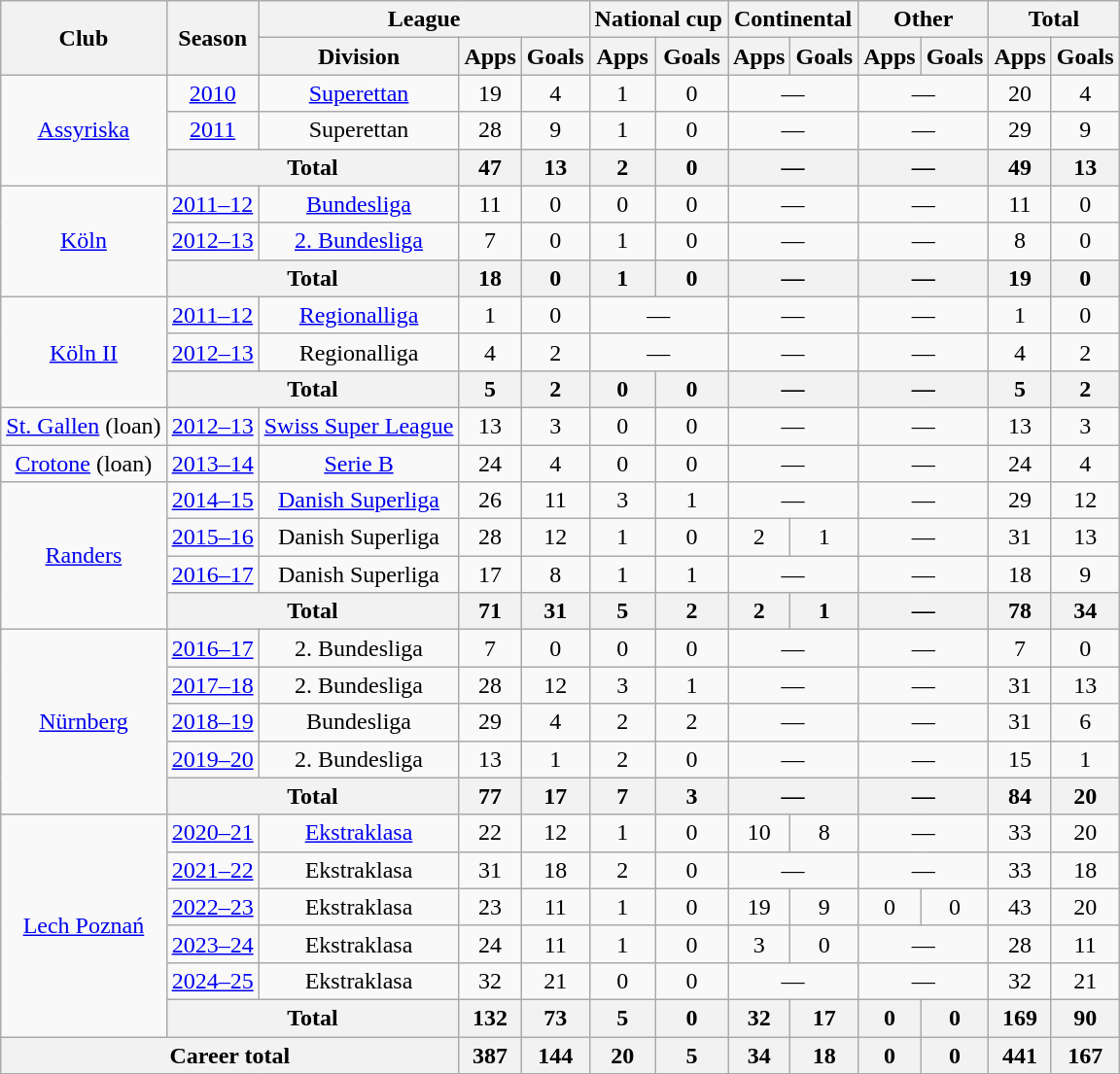<table class="wikitable" style="text-align:center">
<tr>
<th rowspan="2">Club</th>
<th rowspan="2">Season</th>
<th colspan="3">League</th>
<th colspan="2">National cup</th>
<th colspan="2">Continental</th>
<th colspan="2">Other</th>
<th colspan="2">Total</th>
</tr>
<tr>
<th>Division</th>
<th>Apps</th>
<th>Goals</th>
<th>Apps</th>
<th>Goals</th>
<th>Apps</th>
<th>Goals</th>
<th>Apps</th>
<th>Goals</th>
<th>Apps</th>
<th>Goals</th>
</tr>
<tr>
<td rowspan="3"><a href='#'>Assyriska</a></td>
<td><a href='#'>2010</a></td>
<td><a href='#'>Superettan</a></td>
<td>19</td>
<td>4</td>
<td>1</td>
<td>0</td>
<td colspan="2">—</td>
<td colspan="2">—</td>
<td>20</td>
<td>4</td>
</tr>
<tr>
<td><a href='#'>2011</a></td>
<td>Superettan</td>
<td>28</td>
<td>9</td>
<td>1</td>
<td>0</td>
<td colspan="2">—</td>
<td colspan="2">—</td>
<td>29</td>
<td>9</td>
</tr>
<tr>
<th colspan="2">Total</th>
<th>47</th>
<th>13</th>
<th>2</th>
<th>0</th>
<th colspan="2">—</th>
<th colspan="2">—</th>
<th>49</th>
<th>13</th>
</tr>
<tr>
<td rowspan="3"><a href='#'>Köln</a></td>
<td><a href='#'>2011–12</a></td>
<td><a href='#'>Bundesliga</a></td>
<td>11</td>
<td>0</td>
<td>0</td>
<td>0</td>
<td colspan="2">—</td>
<td colspan="2">—</td>
<td>11</td>
<td>0</td>
</tr>
<tr>
<td><a href='#'>2012–13</a></td>
<td><a href='#'>2. Bundesliga</a></td>
<td>7</td>
<td>0</td>
<td>1</td>
<td>0</td>
<td colspan="2">—</td>
<td colspan="2">—</td>
<td>8</td>
<td>0</td>
</tr>
<tr>
<th colspan="2">Total</th>
<th>18</th>
<th>0</th>
<th>1</th>
<th>0</th>
<th colspan="2">—</th>
<th colspan="2">—</th>
<th>19</th>
<th>0</th>
</tr>
<tr>
<td rowspan="3"><a href='#'>Köln II</a></td>
<td><a href='#'>2011–12</a></td>
<td><a href='#'>Regionalliga</a></td>
<td>1</td>
<td>0</td>
<td colspan="2">—</td>
<td colspan="2">—</td>
<td colspan="2">—</td>
<td>1</td>
<td>0</td>
</tr>
<tr>
<td><a href='#'>2012–13</a></td>
<td>Regionalliga</td>
<td>4</td>
<td>2</td>
<td colspan="2">—</td>
<td colspan="2">—</td>
<td colspan="2">—</td>
<td>4</td>
<td>2</td>
</tr>
<tr>
<th colspan="2">Total</th>
<th>5</th>
<th>2</th>
<th>0</th>
<th>0</th>
<th colspan="2">—</th>
<th colspan="2">—</th>
<th>5</th>
<th>2</th>
</tr>
<tr>
<td><a href='#'>St. Gallen</a> (loan)</td>
<td><a href='#'>2012–13</a></td>
<td><a href='#'>Swiss Super League</a></td>
<td>13</td>
<td>3</td>
<td>0</td>
<td>0</td>
<td colspan="2">—</td>
<td colspan="2">—</td>
<td>13</td>
<td>3</td>
</tr>
<tr>
<td><a href='#'>Crotone</a> (loan)</td>
<td><a href='#'>2013–14</a></td>
<td><a href='#'>Serie B</a></td>
<td>24</td>
<td>4</td>
<td>0</td>
<td>0</td>
<td colspan="2">—</td>
<td colspan="2">—</td>
<td>24</td>
<td>4</td>
</tr>
<tr>
<td rowspan="4"><a href='#'>Randers</a></td>
<td><a href='#'>2014–15</a></td>
<td><a href='#'>Danish Superliga</a></td>
<td>26</td>
<td>11</td>
<td>3</td>
<td>1</td>
<td colspan="2">—</td>
<td colspan="2">—</td>
<td>29</td>
<td>12</td>
</tr>
<tr>
<td><a href='#'>2015–16</a></td>
<td>Danish Superliga</td>
<td>28</td>
<td>12</td>
<td>1</td>
<td>0</td>
<td>2</td>
<td>1</td>
<td colspan="2">—</td>
<td>31</td>
<td>13</td>
</tr>
<tr>
<td><a href='#'>2016–17</a></td>
<td>Danish Superliga</td>
<td>17</td>
<td>8</td>
<td>1</td>
<td>1</td>
<td colspan="2">—</td>
<td colspan="2">—</td>
<td>18</td>
<td>9</td>
</tr>
<tr>
<th colspan="2">Total</th>
<th>71</th>
<th>31</th>
<th>5</th>
<th>2</th>
<th>2</th>
<th>1</th>
<th colspan="2">—</th>
<th>78</th>
<th>34</th>
</tr>
<tr>
<td rowspan="5"><a href='#'>Nürnberg</a></td>
<td><a href='#'>2016–17</a></td>
<td>2. Bundesliga</td>
<td>7</td>
<td>0</td>
<td>0</td>
<td>0</td>
<td colspan="2">—</td>
<td colspan="2">—</td>
<td>7</td>
<td>0</td>
</tr>
<tr>
<td><a href='#'>2017–18</a></td>
<td>2. Bundesliga</td>
<td>28</td>
<td>12</td>
<td>3</td>
<td>1</td>
<td colspan="2">—</td>
<td colspan="2">—</td>
<td>31</td>
<td>13</td>
</tr>
<tr>
<td><a href='#'>2018–19</a></td>
<td>Bundesliga</td>
<td>29</td>
<td>4</td>
<td>2</td>
<td>2</td>
<td colspan="2">—</td>
<td colspan="2">—</td>
<td>31</td>
<td>6</td>
</tr>
<tr>
<td><a href='#'>2019–20</a></td>
<td>2. Bundesliga</td>
<td>13</td>
<td>1</td>
<td>2</td>
<td>0</td>
<td colspan="2">—</td>
<td colspan="2">—</td>
<td>15</td>
<td>1</td>
</tr>
<tr>
<th colspan="2">Total</th>
<th>77</th>
<th>17</th>
<th>7</th>
<th>3</th>
<th colspan="2">—</th>
<th colspan="2">—</th>
<th>84</th>
<th>20</th>
</tr>
<tr>
<td rowspan="6"><a href='#'>Lech Poznań</a></td>
<td><a href='#'>2020–21</a></td>
<td><a href='#'>Ekstraklasa</a></td>
<td>22</td>
<td>12</td>
<td>1</td>
<td>0</td>
<td>10</td>
<td>8</td>
<td colspan="2">—</td>
<td>33</td>
<td>20</td>
</tr>
<tr>
<td><a href='#'>2021–22</a></td>
<td>Ekstraklasa</td>
<td>31</td>
<td>18</td>
<td>2</td>
<td>0</td>
<td colspan="2">—</td>
<td colspan="2">—</td>
<td>33</td>
<td>18</td>
</tr>
<tr>
<td><a href='#'>2022–23</a></td>
<td>Ekstraklasa</td>
<td>23</td>
<td>11</td>
<td>1</td>
<td>0</td>
<td>19</td>
<td>9</td>
<td>0</td>
<td>0</td>
<td>43</td>
<td>20</td>
</tr>
<tr>
<td><a href='#'>2023–24</a></td>
<td>Ekstraklasa</td>
<td>24</td>
<td>11</td>
<td>1</td>
<td>0</td>
<td>3</td>
<td>0</td>
<td colspan="2">—</td>
<td>28</td>
<td>11</td>
</tr>
<tr>
<td><a href='#'>2024–25</a></td>
<td>Ekstraklasa</td>
<td>32</td>
<td>21</td>
<td>0</td>
<td>0</td>
<td colspan="2">—</td>
<td colspan="2">—</td>
<td>32</td>
<td>21</td>
</tr>
<tr>
<th colspan="2">Total</th>
<th>132</th>
<th>73</th>
<th>5</th>
<th>0</th>
<th>32</th>
<th>17</th>
<th>0</th>
<th>0</th>
<th>169</th>
<th>90</th>
</tr>
<tr>
<th colspan="3">Career total</th>
<th>387</th>
<th>144</th>
<th>20</th>
<th>5</th>
<th>34</th>
<th>18</th>
<th>0</th>
<th>0</th>
<th>441</th>
<th>167</th>
</tr>
</table>
